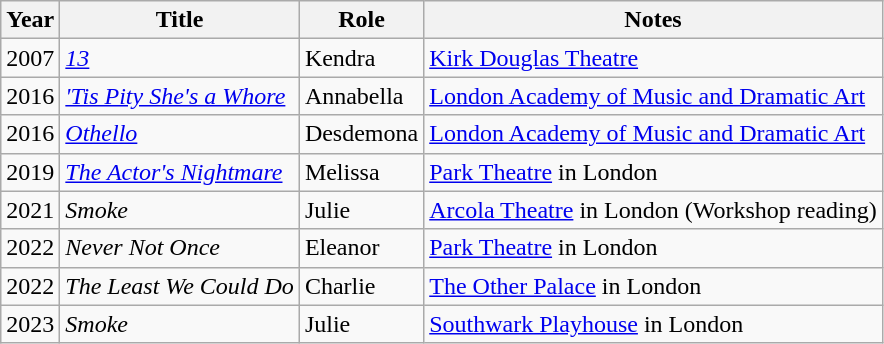<table class="wikitable">
<tr>
<th>Year</th>
<th>Title</th>
<th>Role</th>
<th>Notes</th>
</tr>
<tr>
<td>2007</td>
<td><em><a href='#'>13</a></em></td>
<td>Kendra</td>
<td><a href='#'>Kirk Douglas Theatre</a></td>
</tr>
<tr>
<td>2016</td>
<td><em><a href='#'>'Tis Pity She's a Whore</a></em></td>
<td>Annabella</td>
<td><a href='#'>London Academy of Music and Dramatic Art</a></td>
</tr>
<tr>
<td>2016</td>
<td><em><a href='#'>Othello</a></em></td>
<td>Desdemona</td>
<td><a href='#'>London Academy of Music and Dramatic Art</a></td>
</tr>
<tr>
<td>2019</td>
<td><em><a href='#'>The Actor's Nightmare</a></em></td>
<td>Melissa</td>
<td><a href='#'>Park Theatre</a> in London</td>
</tr>
<tr>
<td>2021</td>
<td><em>Smoke</em></td>
<td>Julie</td>
<td><a href='#'>Arcola Theatre</a> in London (Workshop reading)</td>
</tr>
<tr>
<td>2022</td>
<td><em>Never Not Once</em></td>
<td>Eleanor</td>
<td><a href='#'>Park Theatre</a> in London</td>
</tr>
<tr>
<td>2022</td>
<td><em>The Least We Could Do</em></td>
<td>Charlie</td>
<td><a href='#'>The Other Palace</a> in London</td>
</tr>
<tr>
<td>2023</td>
<td><em>Smoke</em></td>
<td>Julie</td>
<td><a href='#'>Southwark Playhouse</a> in London</td>
</tr>
</table>
